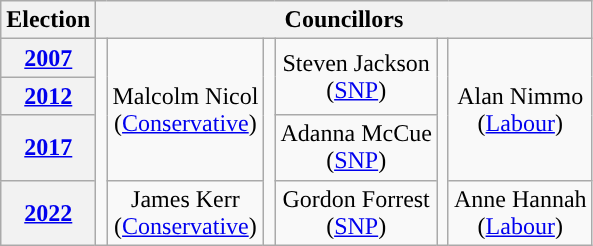<table class="wikitable" style="text-align:center">
<tr>
<th>Election</th>
<th colspan=8>Councillors</th>
</tr>
<tr>
<th><a href='#'>2007</a></th>
<td rowspan=4; style="background-color: "></td>
<td rowspan=3>Malcolm Nicol<br>(<a href='#'>Conservative</a>)</td>
<td rowspan=4; style="background-color: "></td>
<td rowspan=2>Steven Jackson<br>(<a href='#'>SNP</a>)</td>
<td rowspan=4; style="background-color: "></td>
<td rowspan=3>Alan Nimmo<br>(<a href='#'>Labour</a>)</td>
</tr>
<tr>
<th><a href='#'>2012</a></th>
</tr>
<tr>
<th><a href='#'>2017</a></th>
<td rowspan=1>Adanna McCue<br>(<a href='#'>SNP</a>)</td>
</tr>
<tr>
<th><a href='#'>2022</a></th>
<td rowspan=1>James Kerr<br>(<a href='#'>Conservative</a>)</td>
<td rowspan=1>Gordon Forrest<br>(<a href='#'>SNP</a>)</td>
<td rowspan=1>Anne Hannah<br>(<a href='#'>Labour</a>)</td>
</tr>
</table>
